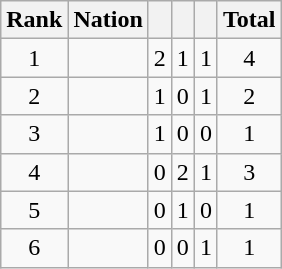<table class="wikitable" style="text-align:center">
<tr>
<th>Rank</th>
<th>Nation</th>
<th></th>
<th></th>
<th></th>
<th>Total</th>
</tr>
<tr>
<td>1</td>
<td align="left"></td>
<td>2</td>
<td>1</td>
<td>1</td>
<td>4</td>
</tr>
<tr>
<td>2</td>
<td align="left"></td>
<td>1</td>
<td>0</td>
<td>1</td>
<td>2</td>
</tr>
<tr>
<td>3</td>
<td align="left"></td>
<td>1</td>
<td>0</td>
<td>0</td>
<td>1</td>
</tr>
<tr>
<td>4</td>
<td align="left"></td>
<td>0</td>
<td>2</td>
<td>1</td>
<td>3</td>
</tr>
<tr>
<td>5</td>
<td align="left"></td>
<td>0</td>
<td>1</td>
<td>0</td>
<td>1</td>
</tr>
<tr>
<td>6</td>
<td align="left"></td>
<td>0</td>
<td>0</td>
<td>1</td>
<td>1</td>
</tr>
</table>
